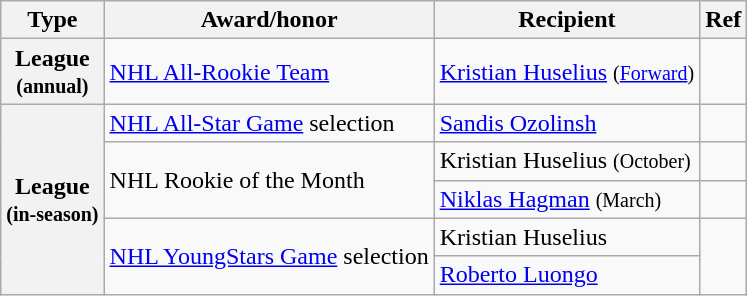<table class="wikitable">
<tr>
<th scope="col">Type</th>
<th scope="col">Award/honor</th>
<th scope="col">Recipient</th>
<th scope="col">Ref</th>
</tr>
<tr>
<th scope="row">League<br><small>(annual)</small></th>
<td><a href='#'>NHL All-Rookie Team</a></td>
<td><a href='#'>Kristian Huselius</a> <small>(<a href='#'>Forward</a>)</small></td>
<td></td>
</tr>
<tr>
<th scope="row" rowspan="5">League<br><small>(in-season)</small></th>
<td><a href='#'>NHL All-Star Game</a> selection</td>
<td><a href='#'>Sandis Ozolinsh</a></td>
<td></td>
</tr>
<tr>
<td rowspan="2">NHL Rookie of the Month</td>
<td>Kristian Huselius <small>(October)</small></td>
<td></td>
</tr>
<tr>
<td><a href='#'>Niklas Hagman</a> <small>(March)</small></td>
<td></td>
</tr>
<tr>
<td rowspan="2"><a href='#'>NHL YoungStars Game</a> selection</td>
<td>Kristian Huselius</td>
<td rowspan="2"></td>
</tr>
<tr>
<td><a href='#'>Roberto Luongo</a></td>
</tr>
</table>
